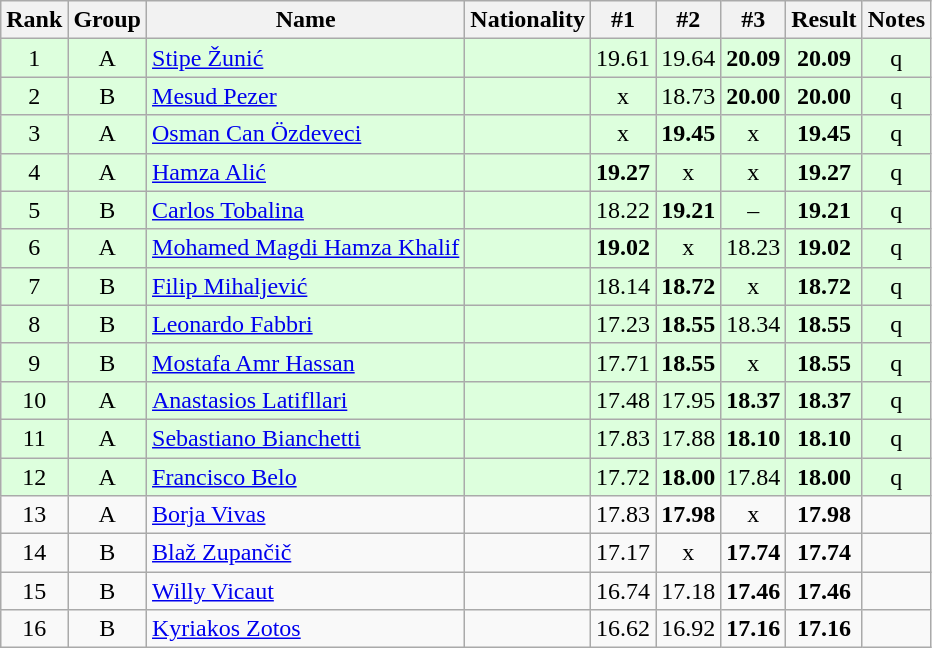<table class="wikitable sortable" style="text-align:center">
<tr>
<th>Rank</th>
<th>Group</th>
<th>Name</th>
<th>Nationality</th>
<th>#1</th>
<th>#2</th>
<th>#3</th>
<th>Result</th>
<th>Notes</th>
</tr>
<tr bgcolor=ddffdd>
<td>1</td>
<td>A</td>
<td align=left><a href='#'>Stipe Žunić</a></td>
<td align=left></td>
<td>19.61</td>
<td>19.64</td>
<td><strong>20.09</strong></td>
<td><strong>20.09</strong></td>
<td>q</td>
</tr>
<tr bgcolor=ddffdd>
<td>2</td>
<td>B</td>
<td align=left><a href='#'>Mesud Pezer</a></td>
<td align=left></td>
<td>x</td>
<td>18.73</td>
<td><strong>20.00</strong></td>
<td><strong>20.00</strong></td>
<td>q</td>
</tr>
<tr bgcolor=ddffdd>
<td>3</td>
<td>A</td>
<td align=left><a href='#'>Osman Can Özdeveci</a></td>
<td align=left></td>
<td>x</td>
<td><strong>19.45</strong></td>
<td>x</td>
<td><strong>19.45</strong></td>
<td>q</td>
</tr>
<tr bgcolor=ddffdd>
<td>4</td>
<td>A</td>
<td align=left><a href='#'>Hamza Alić</a></td>
<td align=left></td>
<td><strong>19.27</strong></td>
<td>x</td>
<td>x</td>
<td><strong>19.27</strong></td>
<td>q</td>
</tr>
<tr bgcolor=ddffdd>
<td>5</td>
<td>B</td>
<td align=left><a href='#'>Carlos Tobalina</a></td>
<td align=left></td>
<td>18.22</td>
<td><strong>19.21</strong></td>
<td>–</td>
<td><strong>19.21</strong></td>
<td>q</td>
</tr>
<tr bgcolor=ddffdd>
<td>6</td>
<td>A</td>
<td align=left><a href='#'>Mohamed Magdi Hamza Khalif</a></td>
<td align=left></td>
<td><strong>19.02</strong></td>
<td>x</td>
<td>18.23</td>
<td><strong>19.02</strong></td>
<td>q</td>
</tr>
<tr bgcolor=ddffdd>
<td>7</td>
<td>B</td>
<td align=left><a href='#'>Filip Mihaljević</a></td>
<td align=left></td>
<td>18.14</td>
<td><strong>18.72</strong></td>
<td>x</td>
<td><strong>18.72</strong></td>
<td>q</td>
</tr>
<tr bgcolor=ddffdd>
<td>8</td>
<td>B</td>
<td align=left><a href='#'>Leonardo Fabbri</a></td>
<td align=left></td>
<td>17.23</td>
<td><strong>18.55</strong></td>
<td>18.34</td>
<td><strong>18.55</strong></td>
<td>q</td>
</tr>
<tr bgcolor=ddffdd>
<td>9</td>
<td>B</td>
<td align=left><a href='#'>Mostafa Amr Hassan</a></td>
<td align=left></td>
<td>17.71</td>
<td><strong>18.55</strong></td>
<td>x</td>
<td><strong>18.55</strong></td>
<td>q</td>
</tr>
<tr bgcolor=ddffdd>
<td>10</td>
<td>A</td>
<td align=left><a href='#'>Anastasios Latifllari</a></td>
<td align=left></td>
<td>17.48</td>
<td>17.95</td>
<td><strong>18.37</strong></td>
<td><strong>18.37</strong></td>
<td>q</td>
</tr>
<tr bgcolor=ddffdd>
<td>11</td>
<td>A</td>
<td align=left><a href='#'>Sebastiano Bianchetti</a></td>
<td align=left></td>
<td>17.83</td>
<td>17.88</td>
<td><strong>18.10</strong></td>
<td><strong>18.10</strong></td>
<td>q</td>
</tr>
<tr bgcolor=ddffdd>
<td>12</td>
<td>A</td>
<td align=left><a href='#'>Francisco Belo</a></td>
<td align=left></td>
<td>17.72</td>
<td><strong>18.00</strong></td>
<td>17.84</td>
<td><strong>18.00</strong></td>
<td>q</td>
</tr>
<tr>
<td>13</td>
<td>A</td>
<td align=left><a href='#'>Borja Vivas</a></td>
<td align=left></td>
<td>17.83</td>
<td><strong>17.98</strong></td>
<td>x</td>
<td><strong>17.98</strong></td>
<td></td>
</tr>
<tr>
<td>14</td>
<td>B</td>
<td align=left><a href='#'>Blaž Zupančič</a></td>
<td align=left></td>
<td>17.17</td>
<td>x</td>
<td><strong>17.74</strong></td>
<td><strong>17.74</strong></td>
<td></td>
</tr>
<tr>
<td>15</td>
<td>B</td>
<td align=left><a href='#'>Willy Vicaut</a></td>
<td align=left></td>
<td>16.74</td>
<td>17.18</td>
<td><strong>17.46</strong></td>
<td><strong>17.46</strong></td>
<td></td>
</tr>
<tr>
<td>16</td>
<td>B</td>
<td align=left><a href='#'>Kyriakos Zotos</a></td>
<td align=left></td>
<td>16.62</td>
<td>16.92</td>
<td><strong>17.16</strong></td>
<td><strong>17.16</strong></td>
<td></td>
</tr>
</table>
